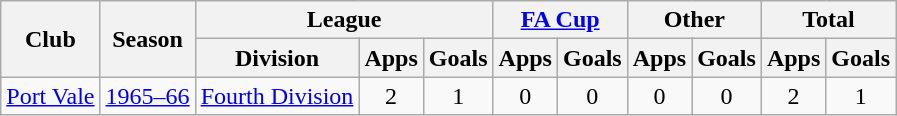<table class="wikitable" style="text-align:center">
<tr>
<th rowspan="2">Club</th>
<th rowspan="2">Season</th>
<th colspan="3">League</th>
<th colspan="2"><a href='#'>FA Cup</a></th>
<th colspan="2">Other</th>
<th colspan="2">Total</th>
</tr>
<tr>
<th>Division</th>
<th>Apps</th>
<th>Goals</th>
<th>Apps</th>
<th>Goals</th>
<th>Apps</th>
<th>Goals</th>
<th>Apps</th>
<th>Goals</th>
</tr>
<tr>
<td><a href='#'>Port Vale</a></td>
<td><a href='#'>1965–66</a></td>
<td><a href='#'>Fourth Division</a></td>
<td>2</td>
<td>1</td>
<td>0</td>
<td>0</td>
<td>0</td>
<td>0</td>
<td>2</td>
<td>1</td>
</tr>
</table>
